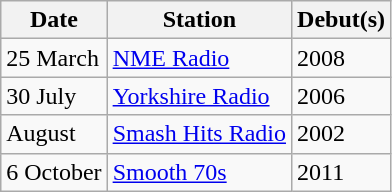<table class="wikitable">
<tr ">
<th>Date</th>
<th>Station</th>
<th>Debut(s)</th>
</tr>
<tr>
<td>25 March</td>
<td><a href='#'>NME Radio</a></td>
<td>2008</td>
</tr>
<tr>
<td>30 July</td>
<td><a href='#'>Yorkshire Radio</a></td>
<td>2006</td>
</tr>
<tr>
<td>August</td>
<td><a href='#'>Smash Hits Radio</a></td>
<td>2002</td>
</tr>
<tr>
<td>6 October</td>
<td><a href='#'>Smooth 70s</a></td>
<td>2011</td>
</tr>
</table>
